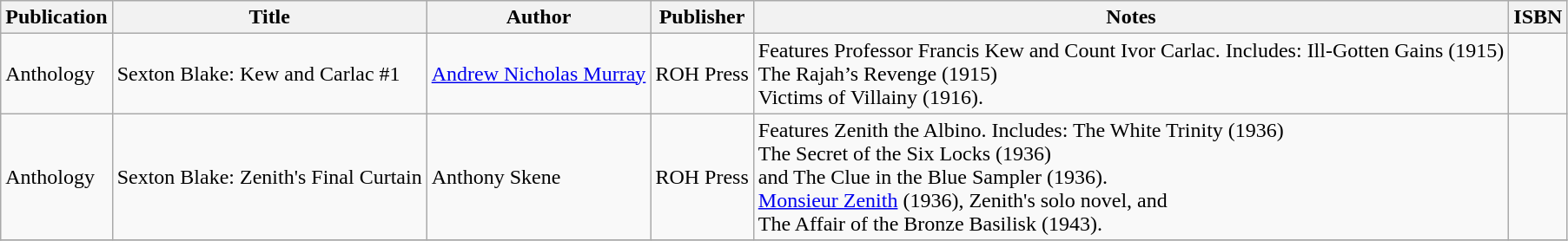<table class="wikitable">
<tr>
<th>Publication</th>
<th>Title</th>
<th>Author</th>
<th>Publisher</th>
<th>Notes</th>
<th>ISBN</th>
</tr>
<tr>
<td>Anthology</td>
<td>Sexton Blake: Kew and Carlac #1</td>
<td><a href='#'>Andrew Nicholas Murray</a></td>
<td>ROH Press</td>
<td>Features Professor Francis Kew and Count Ivor Carlac. Includes: Ill-Gotten Gains (1915)<br> The Rajah’s Revenge (1915)<br> Victims of Villainy (1916).</td>
<td></td>
</tr>
<tr>
<td>Anthology</td>
<td>Sexton Blake: Zenith's Final Curtain</td>
<td>Anthony Skene</td>
<td>ROH Press</td>
<td>Features Zenith the Albino. Includes: The White Trinity (1936) <br> The Secret of the Six Locks (1936) <br> and The Clue in the Blue Sampler (1936).<br> <a href='#'>Monsieur Zenith</a> (1936), Zenith's solo novel, and <br> The Affair of the Bronze Basilisk (1943).</td>
<td></td>
</tr>
<tr>
</tr>
</table>
